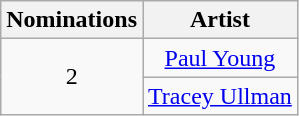<table class="wikitable" rowspan="2" style="text-align:center;">
<tr>
<th scope="col" style="width:55px;">Nominations</th>
<th scope="col" style="text-align:center;">Artist</th>
</tr>
<tr>
<td rowspan="2">2</td>
<td><a href='#'>Paul Young</a></td>
</tr>
<tr>
<td><a href='#'>Tracey Ullman</a></td>
</tr>
</table>
